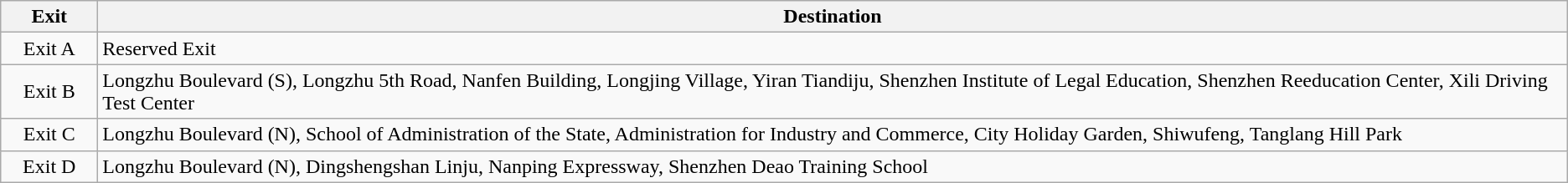<table class="wikitable">
<tr>
<th style="width:70px">Exit</th>
<th>Destination</th>
</tr>
<tr>
<td align="center">Exit A</td>
<td>Reserved Exit</td>
</tr>
<tr>
<td align="center">Exit B</td>
<td>Longzhu Boulevard (S), Longzhu 5th Road, Nanfen Building, Longjing Village, Yiran Tiandiju, Shenzhen Institute of Legal Education, Shenzhen Reeducation Center, Xili Driving Test Center</td>
</tr>
<tr>
<td align="center">Exit C</td>
<td>Longzhu Boulevard (N), School of Administration of the State, Administration for Industry and Commerce, City Holiday Garden, Shiwufeng, Tanglang Hill Park</td>
</tr>
<tr>
<td align="center">Exit D</td>
<td>Longzhu Boulevard (N), Dingshengshan Linju, Nanping Expressway, Shenzhen Deao Training School</td>
</tr>
</table>
